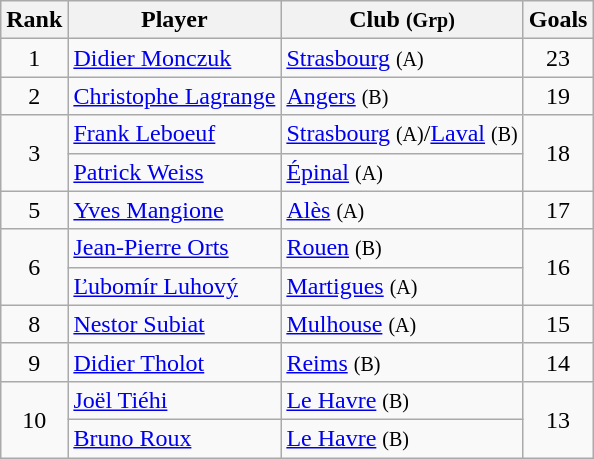<table class="wikitable" style="text-align:center">
<tr>
<th>Rank</th>
<th>Player</th>
<th>Club <small>(Grp)</small></th>
<th>Goals</th>
</tr>
<tr>
<td>1</td>
<td align="left"> <a href='#'>Didier Monczuk</a></td>
<td align="left"><a href='#'>Strasbourg</a> <small>(A)</small></td>
<td>23</td>
</tr>
<tr>
<td>2</td>
<td align="left"> <a href='#'>Christophe Lagrange</a></td>
<td align="left"><a href='#'>Angers</a> <small>(B)</small></td>
<td>19</td>
</tr>
<tr>
<td rowspan="2">3</td>
<td align="left"> <a href='#'>Frank Leboeuf</a></td>
<td align="left"><a href='#'>Strasbourg</a> <small>(A)</small>/<a href='#'>Laval</a> <small>(B)</small></td>
<td rowspan="2">18</td>
</tr>
<tr>
<td align="left"> <a href='#'>Patrick Weiss</a></td>
<td align="left"><a href='#'>Épinal</a> <small>(A)</small></td>
</tr>
<tr>
<td>5</td>
<td align="left"> <a href='#'>Yves Mangione</a></td>
<td align="left"><a href='#'>Alès</a> <small>(A)</small></td>
<td>17</td>
</tr>
<tr>
<td rowspan="2">6</td>
<td align="left"> <a href='#'>Jean-Pierre Orts</a></td>
<td align="left"><a href='#'>Rouen</a> <small>(B)</small></td>
<td rowspan="2">16</td>
</tr>
<tr>
<td align="left"> <a href='#'>Ľubomír Luhový</a></td>
<td align="left"><a href='#'>Martigues</a> <small>(A)</small></td>
</tr>
<tr>
<td>8</td>
<td align="left"> <a href='#'>Nestor Subiat</a></td>
<td align="left"><a href='#'>Mulhouse</a> <small>(A)</small></td>
<td>15</td>
</tr>
<tr>
<td>9</td>
<td align="left"> <a href='#'>Didier Tholot</a></td>
<td align="left"><a href='#'>Reims</a> <small>(B)</small></td>
<td>14</td>
</tr>
<tr>
<td rowspan="2">10</td>
<td align="left"> <a href='#'>Joël Tiéhi</a></td>
<td align="left"><a href='#'>Le Havre</a> <small>(B)</small></td>
<td rowspan="2">13</td>
</tr>
<tr>
<td align="left"> <a href='#'>Bruno Roux</a></td>
<td align="left"><a href='#'>Le Havre</a> <small>(B)</small></td>
</tr>
</table>
